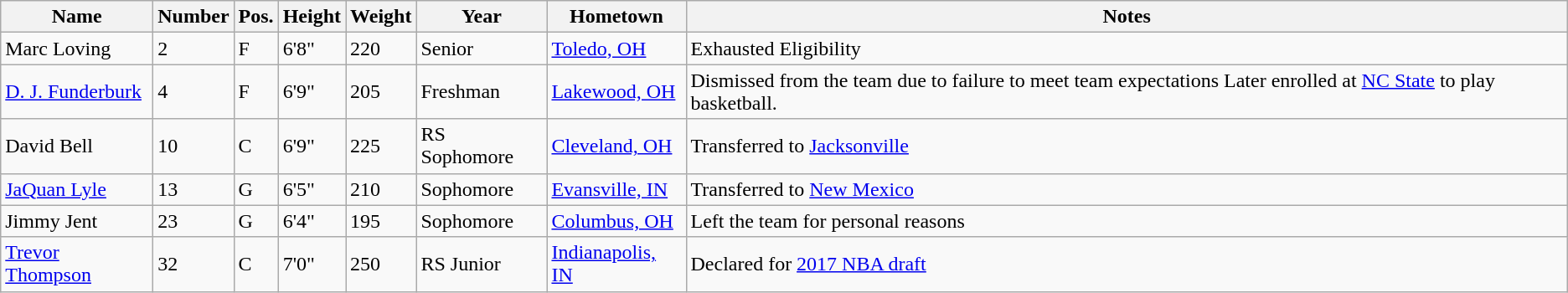<table class="wikitable sortable" border="1">
<tr>
<th>Name</th>
<th>Number</th>
<th>Pos.</th>
<th>Height</th>
<th>Weight</th>
<th>Year</th>
<th>Hometown</th>
<th class="unsortable">Notes</th>
</tr>
<tr>
<td>Marc Loving</td>
<td>2</td>
<td>F</td>
<td>6'8"</td>
<td>220</td>
<td>Senior</td>
<td><a href='#'>Toledo, OH</a></td>
<td>Exhausted Eligibility</td>
</tr>
<tr>
<td><a href='#'>D. J. Funderburk</a></td>
<td>4</td>
<td>F</td>
<td>6'9"</td>
<td>205</td>
<td>Freshman</td>
<td><a href='#'>Lakewood, OH</a></td>
<td>Dismissed from the team due to failure to meet team expectations Later enrolled at <a href='#'>NC State</a> to play basketball.</td>
</tr>
<tr>
<td>David Bell</td>
<td>10</td>
<td>C</td>
<td>6'9"</td>
<td>225</td>
<td>RS Sophomore</td>
<td><a href='#'>Cleveland, OH</a></td>
<td>Transferred to <a href='#'>Jacksonville</a></td>
</tr>
<tr>
<td><a href='#'>JaQuan Lyle</a></td>
<td>13</td>
<td>G</td>
<td>6'5"</td>
<td>210</td>
<td>Sophomore</td>
<td><a href='#'>Evansville, IN</a></td>
<td>Transferred to <a href='#'>New Mexico</a></td>
</tr>
<tr>
<td>Jimmy Jent</td>
<td>23</td>
<td>G</td>
<td>6'4"</td>
<td>195</td>
<td>Sophomore</td>
<td><a href='#'>Columbus, OH</a></td>
<td>Left the team for personal reasons</td>
</tr>
<tr>
<td><a href='#'>Trevor Thompson</a></td>
<td>32</td>
<td>C</td>
<td>7'0"</td>
<td>250</td>
<td>RS Junior</td>
<td><a href='#'>Indianapolis, IN</a></td>
<td>Declared for <a href='#'>2017 NBA draft</a></td>
</tr>
</table>
